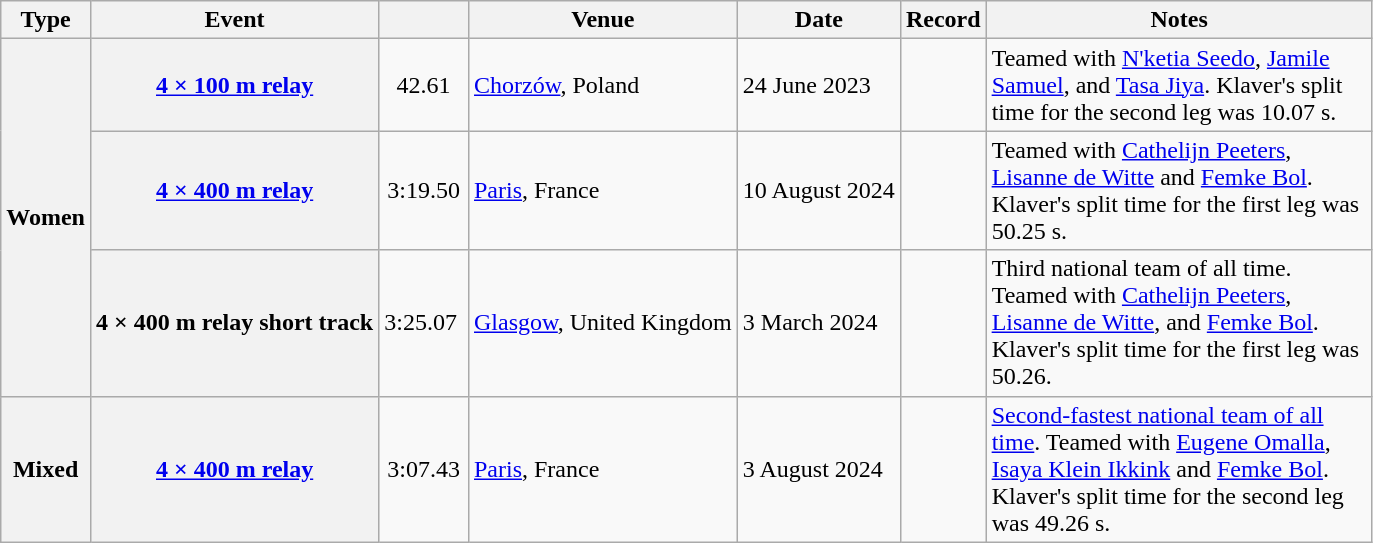<table class="wikitable">
<tr>
<th scope="col">Type</th>
<th scope="col">Event</th>
<th scope="col"></th>
<th scope="col">Venue</th>
<th scope="col">Date</th>
<th scope="col">Record</th>
<th scope="col" style="width:250px;">Notes</th>
</tr>
<tr>
<th scope="rowgroup" rowspan="3">Women</th>
<th scope="row"><a href='#'>4 × 100 m relay</a></th>
<td style="text-align:center;">42.61</td>
<td><a href='#'>Chorzów</a>, Poland</td>
<td>24 June 2023</td>
<td></td>
<td>Teamed with <a href='#'>N'ketia Seedo</a>, <a href='#'>Jamile Samuel</a>, and <a href='#'>Tasa Jiya</a>. Klaver's split time for the second leg was 10.07 s.</td>
</tr>
<tr>
<th scope="row"><a href='#'>4 × 400 m relay</a></th>
<td style="text-align:center;">3:19.50</td>
<td><a href='#'>Paris</a>, France</td>
<td>10 August 2024</td>
<td style="text-align:center;"></td>
<td>Teamed with <a href='#'>Cathelijn Peeters</a>, <a href='#'>Lisanne de Witte</a> and <a href='#'>Femke Bol</a>. Klaver's split time for the first leg was 50.25 s.</td>
</tr>
<tr>
<th scope="row">4 × 400 m relay short track</th>
<td style="text-align:center;">3:25.07 </td>
<td><a href='#'>Glasgow</a>, United Kingdom</td>
<td>3 March 2024</td>
<td style="text-align:center;"></td>
<td>Third national team of all time. Teamed with <a href='#'>Cathelijn Peeters</a>, <a href='#'>Lisanne de Witte</a>, and <a href='#'>Femke Bol</a>. Klaver's split time for the first leg was 50.26.</td>
</tr>
<tr>
<th scope="row">Mixed</th>
<th scope="row"><a href='#'>4 × 400 m relay</a></th>
<td style="text-align:center;">3:07.43</td>
<td><a href='#'>Paris</a>, France</td>
<td>3 August 2024</td>
<td style="text-align:center;"></td>
<td><a href='#'>Second-fastest national team of all time</a>. Teamed with <a href='#'>Eugene Omalla</a>, <a href='#'>Isaya Klein Ikkink</a> and <a href='#'>Femke Bol</a>. Klaver's split time for the second leg was 49.26 s.</td>
</tr>
</table>
